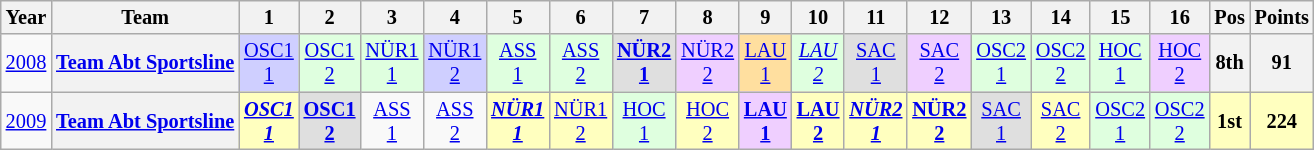<table class="wikitable" style="text-align:center; font-size:85%">
<tr>
<th>Year</th>
<th>Team</th>
<th>1</th>
<th>2</th>
<th>3</th>
<th>4</th>
<th>5</th>
<th>6</th>
<th>7</th>
<th>8</th>
<th>9</th>
<th>10</th>
<th>11</th>
<th>12</th>
<th>13</th>
<th>14</th>
<th>15</th>
<th>16</th>
<th>Pos</th>
<th>Points</th>
</tr>
<tr>
<td><a href='#'>2008</a></td>
<th nowrap><a href='#'>Team Abt Sportsline</a></th>
<td style="background:#CFCFFF;"><a href='#'>OSC1<br>1</a><br></td>
<td style="background:#DFFFDF;"><a href='#'>OSC1<br>2</a><br></td>
<td style="background:#DFFFDF;"><a href='#'>NÜR1<br>1</a><br></td>
<td style="background:#CFCFFF;"><a href='#'>NÜR1<br>2</a><br></td>
<td style="background:#DFFFDF;"><a href='#'>ASS<br>1</a><br></td>
<td style="background:#DFFFDF;"><a href='#'>ASS<br>2</a><br></td>
<td style="background:#DFDFDF;"><strong><a href='#'>NÜR2<br>1</a></strong><br></td>
<td style="background:#EFCFFF;"><a href='#'>NÜR2<br>2</a><br></td>
<td style="background:#FFDF9F;"><a href='#'>LAU<br>1</a><br></td>
<td style="background:#DFFFDF;"><em><a href='#'>LAU<br>2</a></em><br></td>
<td style="background:#DFDFDF;"><a href='#'>SAC<br>1</a><br></td>
<td style="background:#EFCFFF;"><a href='#'>SAC<br>2</a><br></td>
<td style="background:#DFFFDF;"><a href='#'>OSC2<br>1</a><br></td>
<td style="background:#DFFFDF;"><a href='#'>OSC2<br>2</a><br></td>
<td style="background:#DFFFDF;"><a href='#'>HOC<br>1</a><br></td>
<td style="background:#EFCFFF;"><a href='#'>HOC<br>2</a><br></td>
<th>8th</th>
<th>91</th>
</tr>
<tr>
<td><a href='#'>2009</a></td>
<th nowrap><a href='#'>Team Abt Sportsline</a></th>
<td style="background:#FFFFBF;"><strong><em><a href='#'>OSC1<br>1</a></em></strong><br></td>
<td style="background:#DFDFDF;"><strong><a href='#'>OSC1<br>2</a></strong><br></td>
<td style="background:#;"><a href='#'>ASS<br>1</a><br></td>
<td style="background:#;"><a href='#'>ASS<br>2</a><br></td>
<td style="background:#FFFFBF;"><strong><em><a href='#'>NÜR1<br>1</a></em></strong><br></td>
<td style="background:#FFFFBF;"><a href='#'>NÜR1<br>2</a><br></td>
<td style="background:#DFFFDF;"><a href='#'>HOC<br>1</a><br></td>
<td style="background:#FFFFBF;"><a href='#'>HOC<br>2</a><br></td>
<td style="background:#EFCFFF;"><strong><a href='#'>LAU<br>1</a></strong><br></td>
<td style="background:#FFFFBF;"><strong><a href='#'>LAU<br>2</a></strong><br></td>
<td style="background:#FFFFBF;"><strong><em><a href='#'>NÜR2<br>1</a></em></strong><br></td>
<td style="background:#FFFFBF;"><strong><a href='#'>NÜR2<br>2</a></strong><br></td>
<td style="background:#DFDFDF;"><a href='#'>SAC<br>1</a><br></td>
<td style="background:#FFFFBF;"><a href='#'>SAC<br>2</a><br></td>
<td style="background:#DFFFDF;"><a href='#'>OSC2<br>1</a><br></td>
<td style="background:#DFFFDF;"><a href='#'>OSC2<br>2</a><br></td>
<th style="background:#FFFFBF;">1st</th>
<th style="background:#FFFFBF;">224</th>
</tr>
</table>
